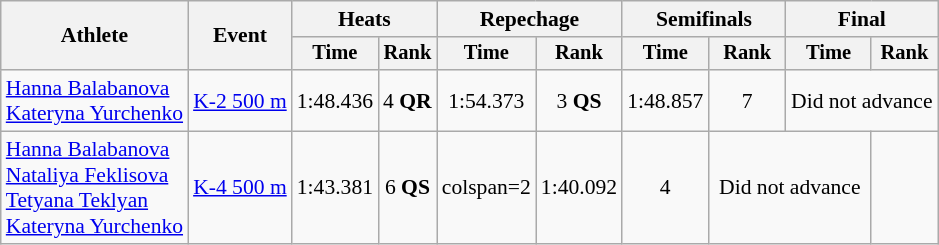<table class=wikitable style="font-size:90%">
<tr>
<th rowspan="2">Athlete</th>
<th rowspan="2">Event</th>
<th colspan="2">Heats</th>
<th colspan="2">Repechage</th>
<th colspan="2">Semifinals</th>
<th colspan="2">Final</th>
</tr>
<tr style="font-size:95%">
<th>Time</th>
<th>Rank</th>
<th>Time</th>
<th>Rank</th>
<th>Time</th>
<th>Rank</th>
<th>Time</th>
<th>Rank</th>
</tr>
<tr align=center>
<td align=left><a href='#'>Hanna Balabanova</a><br><a href='#'>Kateryna Yurchenko</a></td>
<td align=left><a href='#'>K-2 500 m</a></td>
<td>1:48.436</td>
<td>4 <strong>QR</strong></td>
<td>1:54.373</td>
<td>3 <strong>QS</strong></td>
<td>1:48.857</td>
<td>7</td>
<td colspan=2>Did not advance</td>
</tr>
<tr align=center>
<td align=left><a href='#'>Hanna Balabanova</a><br><a href='#'>Nataliya Feklisova</a><br><a href='#'>Tetyana Teklyan</a><br><a href='#'>Kateryna Yurchenko</a></td>
<td align=left><a href='#'>K-4 500 m</a></td>
<td>1:43.381</td>
<td>6 <strong>QS</strong></td>
<td>colspan=2 </td>
<td>1:40.092</td>
<td>4</td>
<td colspan=2>Did not advance</td>
</tr>
</table>
